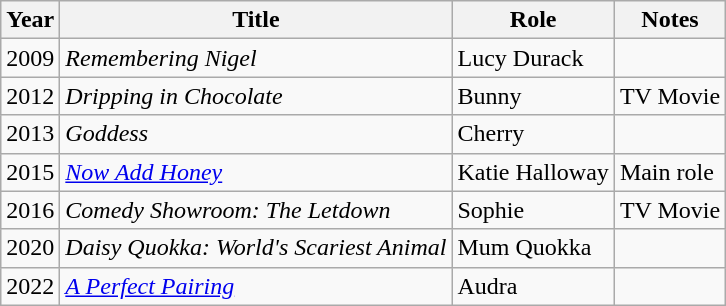<table class="wikitable sortable">
<tr>
<th>Year</th>
<th>Title</th>
<th>Role</th>
<th class="unsortable">Notes</th>
</tr>
<tr>
<td>2009</td>
<td><em>Remembering Nigel</em></td>
<td>Lucy Durack</td>
<td></td>
</tr>
<tr>
<td>2012</td>
<td><em>Dripping in Chocolate</em></td>
<td>Bunny</td>
<td>TV Movie</td>
</tr>
<tr>
<td>2013</td>
<td><em>Goddess</em></td>
<td>Cherry</td>
<td></td>
</tr>
<tr>
<td>2015</td>
<td><em><a href='#'>Now Add Honey</a></em></td>
<td>Katie Halloway</td>
<td>Main role</td>
</tr>
<tr>
<td>2016</td>
<td><em>Comedy Showroom: The Letdown</em></td>
<td>Sophie</td>
<td>TV Movie</td>
</tr>
<tr>
<td>2020</td>
<td><em>Daisy Quokka: World's Scariest Animal</em></td>
<td>Mum Quokka</td>
<td></td>
</tr>
<tr>
<td>2022</td>
<td><em><a href='#'>A Perfect Pairing</a></em></td>
<td>Audra</td>
<td></td>
</tr>
</table>
